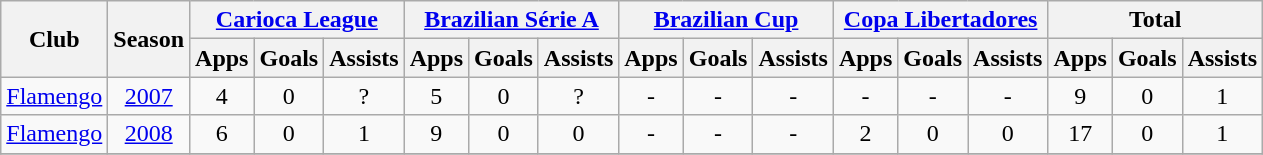<table class="wikitable" style="text-align: center;">
<tr>
<th rowspan="2">Club</th>
<th rowspan="2">Season</th>
<th colspan="3"><a href='#'>Carioca League</a></th>
<th colspan="3"><a href='#'>Brazilian Série A</a></th>
<th colspan="3"><a href='#'>Brazilian Cup</a></th>
<th colspan="3"><a href='#'>Copa Libertadores</a></th>
<th colspan="3">Total</th>
</tr>
<tr>
<th>Apps</th>
<th>Goals</th>
<th>Assists</th>
<th>Apps</th>
<th>Goals</th>
<th>Assists</th>
<th>Apps</th>
<th>Goals</th>
<th>Assists</th>
<th>Apps</th>
<th>Goals</th>
<th>Assists</th>
<th>Apps</th>
<th>Goals</th>
<th>Assists</th>
</tr>
<tr>
<td rowspan="1" valign="top"><a href='#'>Flamengo</a></td>
<td><a href='#'>2007</a></td>
<td>4</td>
<td>0</td>
<td>?</td>
<td>5</td>
<td>0</td>
<td>?</td>
<td>-</td>
<td>-</td>
<td>-</td>
<td>-</td>
<td>-</td>
<td>-</td>
<td>9</td>
<td>0</td>
<td>1</td>
</tr>
<tr>
<td rowspan="1" valign="top"><a href='#'>Flamengo</a></td>
<td><a href='#'>2008</a></td>
<td>6</td>
<td>0</td>
<td>1</td>
<td>9</td>
<td>0</td>
<td>0</td>
<td>-</td>
<td>-</td>
<td>-</td>
<td>2</td>
<td>0</td>
<td>0</td>
<td>17</td>
<td>0</td>
<td>1</td>
</tr>
<tr>
</tr>
</table>
